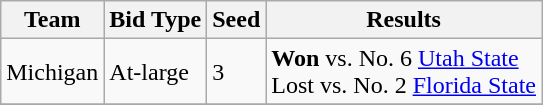<table class="wikitable">
<tr>
<th align="center">Team</th>
<th align="center">Bid Type</th>
<th align="center">Seed</th>
<th align="center">Results</th>
</tr>
<tr>
<td>Michigan</td>
<td>At-large</td>
<td>3</td>
<td><strong>Won</strong> vs. No. 6 <a href='#'>Utah State</a><br>Lost vs. No. 2 <a href='#'>Florida State</a></td>
</tr>
<tr>
</tr>
</table>
